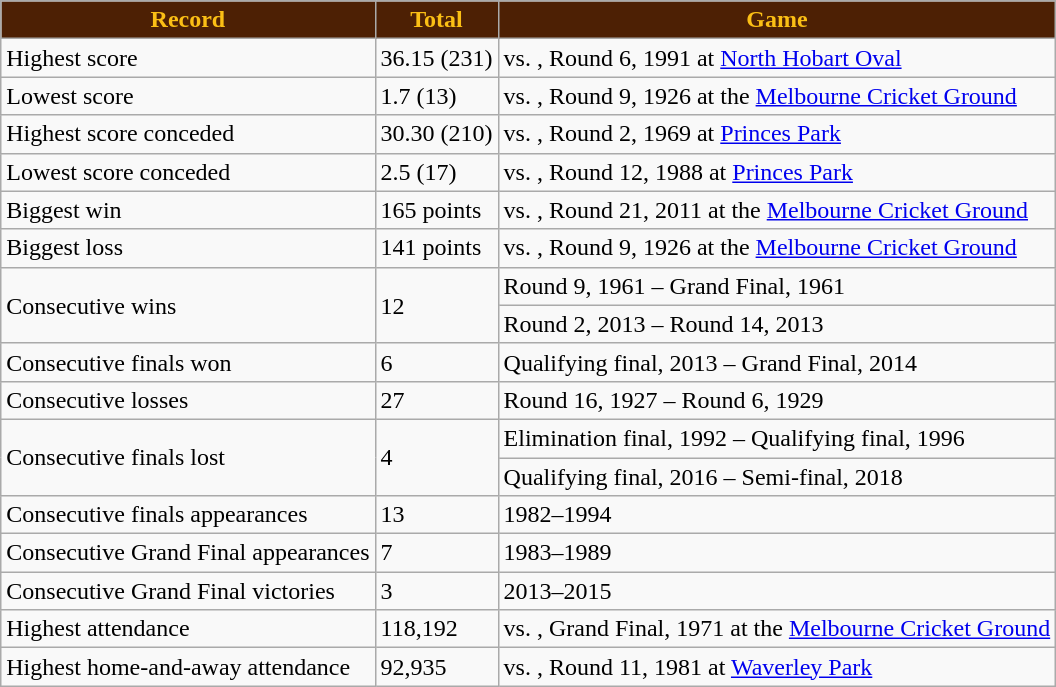<table class="wikitable" style="text-align:left">
<tr style="color:#fbbf15; text-align:center; background:#4d2004;">
<td><strong>Record</strong></td>
<td><strong>Total</strong></td>
<td><strong>Game</strong></td>
</tr>
<tr>
<td>Highest score</td>
<td>36.15 (231)</td>
<td>vs. , Round 6, 1991 at <a href='#'>North Hobart Oval</a></td>
</tr>
<tr>
<td>Lowest score</td>
<td>1.7 (13)</td>
<td>vs. , Round 9, 1926 at the <a href='#'>Melbourne Cricket Ground</a></td>
</tr>
<tr>
<td>Highest score conceded</td>
<td>30.30 (210)</td>
<td>vs. , Round 2, 1969 at <a href='#'>Princes Park</a></td>
</tr>
<tr>
<td>Lowest score conceded</td>
<td>2.5 (17)</td>
<td>vs. , Round 12, 1988 at <a href='#'>Princes Park</a></td>
</tr>
<tr>
<td>Biggest win</td>
<td>165 points</td>
<td>vs. , Round 21, 2011 at the <a href='#'>Melbourne Cricket Ground</a></td>
</tr>
<tr>
<td>Biggest loss</td>
<td>141 points</td>
<td>vs. , Round 9, 1926 at the <a href='#'>Melbourne Cricket Ground</a></td>
</tr>
<tr>
<td rowspan="2">Consecutive wins</td>
<td rowspan="2">12</td>
<td>Round 9, 1961 – Grand Final, 1961</td>
</tr>
<tr>
<td>Round 2, 2013 – Round 14, 2013</td>
</tr>
<tr>
<td>Consecutive finals won</td>
<td>6</td>
<td>Qualifying final, 2013 – Grand Final, 2014</td>
</tr>
<tr>
<td>Consecutive losses</td>
<td>27</td>
<td>Round 16, 1927 – Round 6, 1929</td>
</tr>
<tr>
<td rowspan="2">Consecutive finals lost</td>
<td rowspan="2">4</td>
<td>Elimination final, 1992 – Qualifying final, 1996</td>
</tr>
<tr>
<td>Qualifying final, 2016 – Semi-final, 2018</td>
</tr>
<tr>
<td>Consecutive finals appearances</td>
<td>13</td>
<td>1982–1994</td>
</tr>
<tr>
<td>Consecutive Grand Final appearances</td>
<td>7</td>
<td>1983–1989</td>
</tr>
<tr>
<td>Consecutive Grand Final victories</td>
<td>3</td>
<td>2013–2015</td>
</tr>
<tr>
<td>Highest attendance</td>
<td>118,192</td>
<td>vs. , Grand Final, 1971 at the <a href='#'>Melbourne Cricket Ground</a></td>
</tr>
<tr>
<td>Highest home-and-away attendance</td>
<td>92,935</td>
<td>vs. , Round 11, 1981 at <a href='#'>Waverley Park</a></td>
</tr>
</table>
